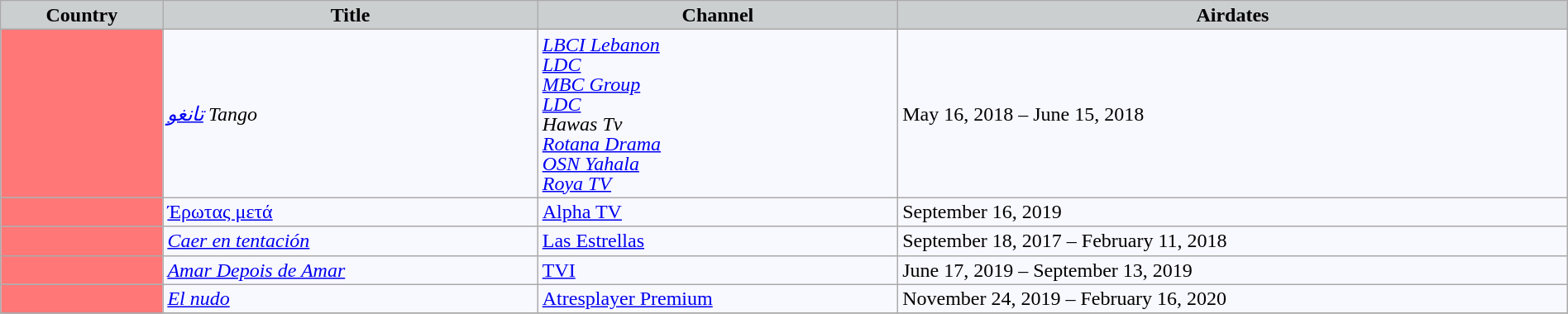<table class="wikitable sortable" style="text-align:left; font-size:100%; line-height:16px; background:#F8F8FF; width:100%;">
<tr>
<th scope="col" style="background-color:#cccfcf;">Country</th>
<th scope="col" style="background-color:#cccfcf;">Title</th>
<th scope="col" style="background-color:#cccfcf;">Channel</th>
<th scope="col" style="background-color:#cccfcf;">Airdates</th>
</tr>
<tr>
<td style="background-color: #FF7777; white-space: nowrap"><strong></strong></td>
<td><em><a href='#'>تانغو</a> Tango</em></td>
<td><em><a href='#'>LBCI Lebanon</a><br><a href='#'>LDC</a><br><a href='#'>MBC Group</a><br><a href='#'>LDC</a><br>Hawas Tv<br><a href='#'>Rotana Drama</a><br><a href='#'>OSN Yahala</a><br><a href='#'>Roya TV</a></em></td>
<td>May 16, 2018 – June 15, 2018</td>
</tr>
<tr>
<td style="background-color: #FF7777; white-space: nowrap"><strong><br></strong></td>
<td><a href='#'>Έρωτας μετά</a></td>
<td><a href='#'>Alpha TV</a></td>
<td>September 16, 2019</td>
</tr>
<tr>
<td style="background-color: #FF7777; white-space: nowrap"><strong></strong></td>
<td><em><a href='#'>Caer en tentación</a></em></td>
<td><a href='#'>Las Estrellas</a></td>
<td>September 18, 2017 –  February 11, 2018</td>
</tr>
<tr>
<td style="background-color: #FF7777; white-space: nowrap"><strong></strong></td>
<td><em><a href='#'>Amar Depois de Amar</a></em></td>
<td><a href='#'>TVI</a></td>
<td>June 17, 2019 – September 13, 2019</td>
</tr>
<tr>
<td style="background-color: #FF7777; white-space: nowrap"><strong></strong></td>
<td><em><a href='#'>El nudo</a></em></td>
<td><a href='#'>Atresplayer Premium</a></td>
<td>November 24, 2019 – February 16, 2020</td>
</tr>
<tr>
</tr>
</table>
